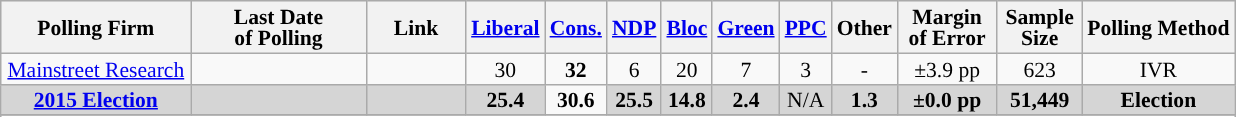<table class="wikitable sortable" style="text-align:center;font-size:90%;line-height:14px;">
<tr style="background:#e9e9e9;">
<th style="width:120px">Polling Firm</th>
<th style="width:110px">Last Date<br>of Polling</th>
<th style="width:60px" class="unsortable">Link</th>
<th style="background-color:"><strong><a href='#'>Liberal</a></strong></th>
<th style="background-color:"><strong><a href='#'>Cons.</a></strong></th>
<th style="background-color:"><strong><a href='#'>NDP</a></strong></th>
<th style="background-color:"><strong><a href='#'>Bloc</a></strong></th>
<th style="background-color:"><strong><a href='#'>Green</a></strong></th>
<th style="background-color:"><strong><a href='#'>PPC</a></strong></th>
<th style="background-color:"><strong>Other</strong></th>
<th style="width:60px;" class=unsortable>Margin<br>of Error</th>
<th style="width:50px;" class=unsortable>Sample<br>Size</th>
<th class=unsortable>Polling Method</th>
</tr>
<tr>
<td><a href='#'>Mainstreet Research</a></td>
<td></td>
<td></td>
<td>30</td>
<td><strong>32</strong></td>
<td>6</td>
<td>20</td>
<td>7</td>
<td>3</td>
<td>-</td>
<td>±3.9 pp</td>
<td>623</td>
<td>IVR</td>
</tr>
<tr>
<td style="background:#D5D5D5"><strong><a href='#'>2015 Election</a></strong></td>
<td style="background:#D5D5D5"><strong></strong></td>
<td style="background:#D5D5D5"></td>
<td style="background:#D5D5D5"><strong>25.4</strong></td>
<td><strong>30.6</strong></td>
<td style="background:#D5D5D5"><strong>25.5</strong></td>
<td style="background:#D5D5D5"><strong>14.8</strong></td>
<td style="background:#D5D5D5"><strong>2.4</strong></td>
<td style="background:#D5D5D5">N/A</td>
<td style="background:#D5D5D5"><strong>1.3</strong></td>
<td style="background:#D5D5D5"><strong>±0.0 pp</strong></td>
<td style="background:#D5D5D5"><strong>51,449</strong></td>
<td style="background:#D5D5D5"><strong>Election</strong></td>
</tr>
<tr>
</tr>
<tr>
</tr>
</table>
